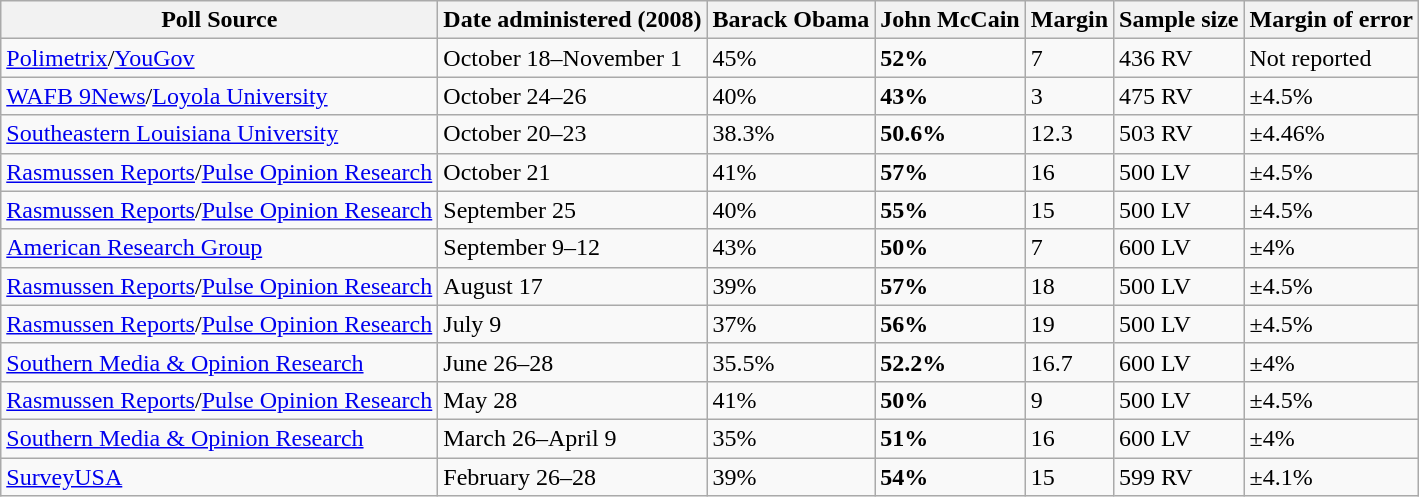<table class="wikitable collapsible">
<tr>
<th>Poll Source</th>
<th>Date administered (2008)</th>
<th>Barack Obama</th>
<th>John McCain</th>
<th>Margin</th>
<th>Sample size</th>
<th>Margin of error</th>
</tr>
<tr>
<td><a href='#'>Polimetrix</a>/<a href='#'>YouGov</a></td>
<td>October 18–November 1</td>
<td>45%</td>
<td><strong>52%</strong></td>
<td>7</td>
<td>436 RV</td>
<td>Not reported</td>
</tr>
<tr>
<td><a href='#'>WAFB 9News</a>/<a href='#'>Loyola University</a></td>
<td>October 24–26</td>
<td>40%</td>
<td><strong>43%</strong></td>
<td>3</td>
<td>475 RV</td>
<td>±4.5%</td>
</tr>
<tr>
<td><a href='#'>Southeastern Louisiana University</a></td>
<td>October 20–23</td>
<td>38.3%</td>
<td><strong>50.6%</strong></td>
<td>12.3</td>
<td>503 RV</td>
<td>±4.46%</td>
</tr>
<tr>
<td><a href='#'>Rasmussen Reports</a>/<a href='#'>Pulse Opinion Research</a></td>
<td>October 21</td>
<td>41%</td>
<td><strong>57%</strong></td>
<td>16</td>
<td>500 LV</td>
<td>±4.5%</td>
</tr>
<tr>
<td><a href='#'>Rasmussen Reports</a>/<a href='#'>Pulse Opinion Research</a></td>
<td>September 25</td>
<td>40%</td>
<td><strong>55%</strong></td>
<td>15</td>
<td>500 LV</td>
<td>±4.5%</td>
</tr>
<tr>
<td><a href='#'>American Research Group</a></td>
<td>September 9–12</td>
<td>43%</td>
<td><strong>50%</strong></td>
<td>7</td>
<td>600 LV</td>
<td>±4%</td>
</tr>
<tr>
<td><a href='#'>Rasmussen Reports</a>/<a href='#'>Pulse Opinion Research</a></td>
<td>August 17</td>
<td>39%</td>
<td><strong>57%</strong></td>
<td>18</td>
<td>500 LV</td>
<td>±4.5%</td>
</tr>
<tr>
<td><a href='#'>Rasmussen Reports</a>/<a href='#'>Pulse Opinion Research</a></td>
<td>July 9</td>
<td>37%</td>
<td><strong>56%</strong></td>
<td>19</td>
<td>500 LV</td>
<td>±4.5%</td>
</tr>
<tr>
<td><a href='#'>Southern Media & Opinion Research</a></td>
<td>June 26–28</td>
<td>35.5%</td>
<td><strong>52.2%</strong></td>
<td>16.7</td>
<td>600 LV</td>
<td>±4%</td>
</tr>
<tr>
<td><a href='#'>Rasmussen Reports</a>/<a href='#'>Pulse Opinion Research</a></td>
<td>May 28</td>
<td>41%</td>
<td><strong>50%</strong></td>
<td>9</td>
<td>500 LV</td>
<td>±4.5%</td>
</tr>
<tr>
<td><a href='#'>Southern Media & Opinion Research</a></td>
<td>March 26–April 9</td>
<td>35%</td>
<td><strong>51%</strong></td>
<td>16</td>
<td>600 LV</td>
<td>±4%</td>
</tr>
<tr>
<td><a href='#'>SurveyUSA</a></td>
<td>February 26–28</td>
<td>39%</td>
<td><strong>54%</strong></td>
<td>15</td>
<td>599 RV</td>
<td>±4.1%</td>
</tr>
</table>
